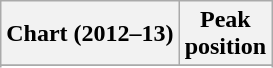<table class="wikitable plainrowheaders sortable">
<tr>
<th>Chart (2012–13)</th>
<th>Peak<br>position</th>
</tr>
<tr>
</tr>
<tr>
</tr>
<tr>
</tr>
<tr>
</tr>
</table>
